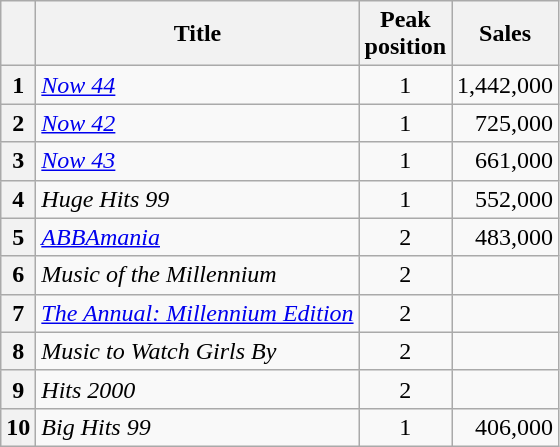<table class="wikitable sortable plainrowheaders">
<tr>
<th scope=col></th>
<th scope=col>Title</th>
<th scope=col>Peak<br>position</th>
<th scope=col>Sales</th>
</tr>
<tr>
<th scope=row style="text-align:center;">1</th>
<td><em><a href='#'>Now 44</a></em></td>
<td align="center">1</td>
<td align="right">1,442,000</td>
</tr>
<tr>
<th scope=row style="text-align:center;">2</th>
<td><em><a href='#'>Now 42</a></em></td>
<td align="center">1</td>
<td align="right">725,000</td>
</tr>
<tr>
<th scope=row style="text-align:center;">3</th>
<td><em><a href='#'>Now 43</a></em></td>
<td align="center">1</td>
<td align="right">661,000</td>
</tr>
<tr>
<th scope=row style="text-align:center;">4</th>
<td><em>Huge Hits 99</em></td>
<td align="center">1</td>
<td align="right">552,000</td>
</tr>
<tr>
<th scope=row style="text-align:center;">5</th>
<td><em><a href='#'>ABBAmania</a></em></td>
<td align="center">2</td>
<td align="right">483,000</td>
</tr>
<tr>
<th scope=row style="text-align:center;">6</th>
<td><em>Music of the Millennium</em></td>
<td align="center">2</td>
<td></td>
</tr>
<tr>
<th scope=row style="text-align:center;">7</th>
<td><em><a href='#'>The Annual: Millennium Edition</a></em></td>
<td align="center">2</td>
<td></td>
</tr>
<tr>
<th scope=row style="text-align:center;">8</th>
<td><em>Music to Watch Girls By</em></td>
<td align="center">2</td>
<td></td>
</tr>
<tr>
<th scope=row style="text-align:center;">9</th>
<td><em>Hits 2000</em></td>
<td align="center">2</td>
<td></td>
</tr>
<tr>
<th scope=row style="text-align:center;">10</th>
<td><em>Big Hits 99</em></td>
<td align="center">1</td>
<td align="right">406,000</td>
</tr>
</table>
